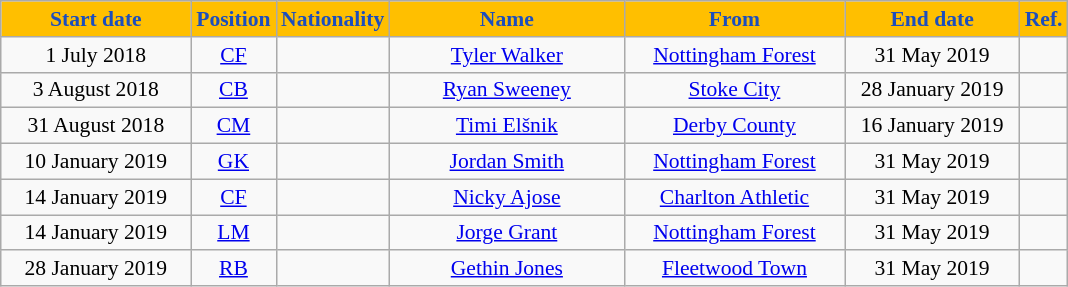<table class="wikitable"  style="text-align:center; font-size:90%; ">
<tr>
<th style="background:#ffbf00; color:#1C4EBD; width:120px;">Start date</th>
<th style="background:#ffbf00; color:#1C4EBD; width:50px;">Position</th>
<th style="background:#ffbf00; color:#1C4EBD; width:50px;">Nationality</th>
<th style="background:#ffbf00; color:#1C4EBD; width:150px;">Name</th>
<th style="background:#ffbf00; color:#1C4EBD; width:140px;">From</th>
<th style="background:#ffbf00; color:#1C4EBD; width:110px;">End date</th>
<th style="background:#ffbf00; color:#1C4EBD; width:25px;">Ref.</th>
</tr>
<tr>
<td>1 July 2018</td>
<td><a href='#'>CF</a></td>
<td></td>
<td><a href='#'>Tyler Walker</a></td>
<td><a href='#'>Nottingham Forest</a></td>
<td>31 May 2019</td>
<td></td>
</tr>
<tr>
<td>3 August 2018</td>
<td><a href='#'>CB</a></td>
<td></td>
<td><a href='#'>Ryan Sweeney</a></td>
<td><a href='#'>Stoke City</a></td>
<td>28 January 2019</td>
<td></td>
</tr>
<tr>
<td>31 August 2018</td>
<td><a href='#'>CM</a></td>
<td></td>
<td><a href='#'>Timi Elšnik</a></td>
<td><a href='#'>Derby County</a></td>
<td>16 January 2019</td>
<td></td>
</tr>
<tr>
<td>10 January 2019</td>
<td><a href='#'>GK</a></td>
<td></td>
<td><a href='#'>Jordan Smith</a></td>
<td><a href='#'>Nottingham Forest</a></td>
<td>31 May 2019</td>
<td></td>
</tr>
<tr>
<td>14 January 2019</td>
<td><a href='#'>CF</a></td>
<td></td>
<td><a href='#'>Nicky Ajose</a></td>
<td><a href='#'>Charlton Athletic</a></td>
<td>31 May 2019</td>
<td></td>
</tr>
<tr>
<td>14 January 2019</td>
<td><a href='#'>LM</a></td>
<td></td>
<td><a href='#'>Jorge Grant</a></td>
<td><a href='#'>Nottingham Forest</a></td>
<td>31 May 2019</td>
<td></td>
</tr>
<tr>
<td>28 January 2019</td>
<td><a href='#'>RB</a></td>
<td></td>
<td><a href='#'>Gethin Jones</a></td>
<td><a href='#'>Fleetwood Town</a></td>
<td>31 May 2019</td>
<td></td>
</tr>
</table>
